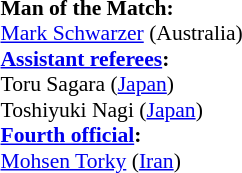<table width=50% style="font-size: 90%">
<tr>
<td><br><strong>Man of the Match:</strong>
<br><a href='#'>Mark Schwarzer</a> (Australia)<br><strong><a href='#'>Assistant referees</a>:</strong>
<br>Toru Sagara (<a href='#'>Japan</a>)
<br>Toshiyuki Nagi (<a href='#'>Japan</a>)
<br><strong><a href='#'>Fourth official</a>:</strong>
<br><a href='#'>Mohsen Torky</a> (<a href='#'>Iran</a>)</td>
</tr>
</table>
